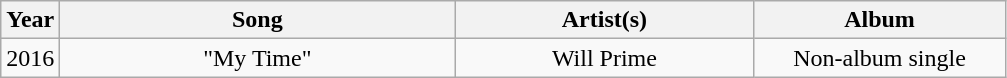<table class="wikitable sortable" style="text-align: center;">
<tr>
<th rowspan="1">Year</th>
<th rowspan="1" style="width:16em;">Song</th>
<th rowspan="1" style="width:12em;">Artist(s)</th>
<th rowspan="1" style="width:10em;">Album</th>
</tr>
<tr>
<td>2016</td>
<td>"My Time"</td>
<td>Will Prime</td>
<td>Non-album single</td>
</tr>
</table>
